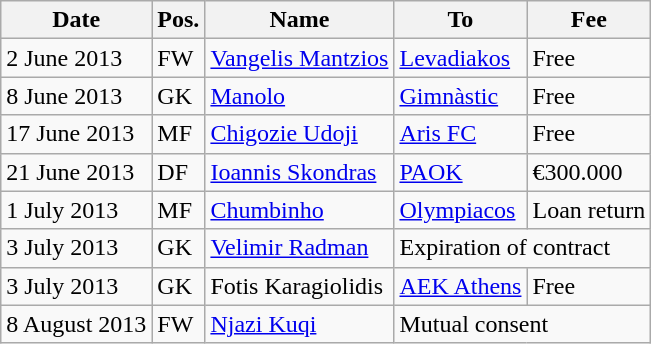<table class="wikitable">
<tr>
<th>Date</th>
<th>Pos.</th>
<th>Name</th>
<th>To</th>
<th>Fee</th>
</tr>
<tr>
<td>2 June 2013</td>
<td>FW</td>
<td> <a href='#'>Vangelis Mantzios</a></td>
<td><a href='#'>Levadiakos</a></td>
<td>Free</td>
</tr>
<tr>
<td>8 June 2013</td>
<td>GK</td>
<td> <a href='#'>Manolo</a></td>
<td> <a href='#'>Gimnàstic</a></td>
<td>Free</td>
</tr>
<tr>
<td>17 June 2013</td>
<td>MF</td>
<td> <a href='#'>Chigozie Udoji</a></td>
<td><a href='#'>Aris FC</a></td>
<td>Free</td>
</tr>
<tr>
<td>21 June 2013</td>
<td>DF</td>
<td> <a href='#'>Ioannis Skondras</a></td>
<td><a href='#'>PAOK</a></td>
<td>€300.000</td>
</tr>
<tr>
<td>1 July 2013</td>
<td>MF</td>
<td> <a href='#'>Chumbinho</a></td>
<td><a href='#'>Olympiacos</a></td>
<td>Loan return</td>
</tr>
<tr>
<td>3 July 2013</td>
<td>GK</td>
<td> <a href='#'>Velimir Radman</a></td>
<td colspan=2>Expiration of contract</td>
</tr>
<tr>
<td>3 July 2013</td>
<td>GK</td>
<td> Fotis Karagiolidis</td>
<td><a href='#'>AEK Athens</a></td>
<td>Free</td>
</tr>
<tr>
<td>8 August 2013</td>
<td>FW</td>
<td> <a href='#'>Njazi Kuqi</a></td>
<td colspan=2>Mutual consent</td>
</tr>
</table>
